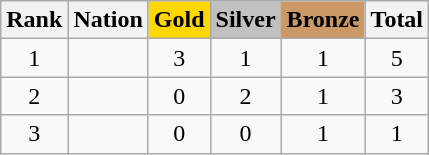<table class="wikitable sortable" style="text-align:center">
<tr>
<th>Rank</th>
<th>Nation</th>
<th style="background-color:gold">Gold</th>
<th style="background-color:silver">Silver</th>
<th style="background-color:#cc9966">Bronze</th>
<th>Total</th>
</tr>
<tr>
<td>1</td>
<td align=left></td>
<td>3</td>
<td>1</td>
<td>1</td>
<td>5</td>
</tr>
<tr>
<td>2</td>
<td align=left></td>
<td>0</td>
<td>2</td>
<td>1</td>
<td>3</td>
</tr>
<tr>
<td>3</td>
<td align=left></td>
<td>0</td>
<td>0</td>
<td>1</td>
<td>1</td>
</tr>
</table>
